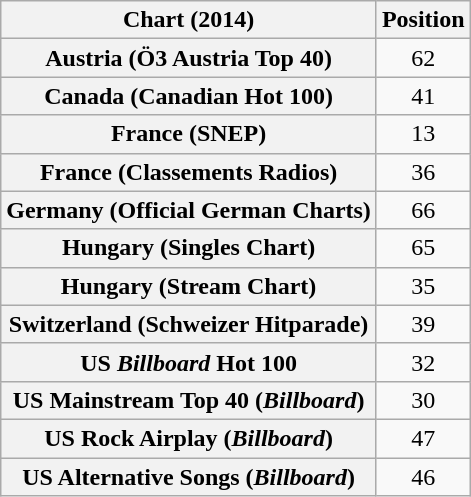<table class="wikitable plainrowheaders sortable" style="text-align:center;">
<tr>
<th>Chart (2014)</th>
<th>Position</th>
</tr>
<tr>
<th scope="row">Austria (Ö3 Austria Top 40)</th>
<td>62</td>
</tr>
<tr>
<th scope="row">Canada (Canadian Hot 100)</th>
<td>41</td>
</tr>
<tr>
<th scope="row">France (SNEP)</th>
<td>13</td>
</tr>
<tr>
<th scope="row">France (Classements Radios)</th>
<td>36</td>
</tr>
<tr>
<th scope="row">Germany (Official German Charts)</th>
<td style="text-align:center;">66</td>
</tr>
<tr>
<th scope="row">Hungary (Singles Chart)</th>
<td>65</td>
</tr>
<tr>
<th scope="row">Hungary (Stream Chart)</th>
<td>35</td>
</tr>
<tr>
<th scope="row">Switzerland (Schweizer Hitparade)</th>
<td>39</td>
</tr>
<tr>
<th scope="row">US <em>Billboard</em> Hot 100</th>
<td>32</td>
</tr>
<tr>
<th scope="row">US  Mainstream Top 40 (<em>Billboard</em>)</th>
<td>30</td>
</tr>
<tr>
<th scope="row">US Rock Airplay (<em>Billboard</em>)</th>
<td>47</td>
</tr>
<tr>
<th scope="row">US Alternative Songs (<em>Billboard</em>)</th>
<td>46</td>
</tr>
</table>
